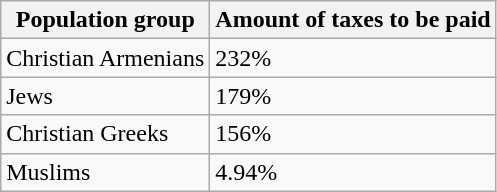<table class="wikitable">
<tr>
<th>Population group</th>
<th>Amount of taxes to be paid</th>
</tr>
<tr>
<td>Christian Armenians</td>
<td>232%</td>
</tr>
<tr>
<td>Jews</td>
<td>179%</td>
</tr>
<tr>
<td>Christian Greeks</td>
<td>156%</td>
</tr>
<tr>
<td>Muslims</td>
<td>4.94%</td>
</tr>
</table>
